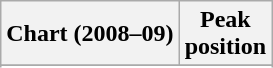<table class="wikitable sortable">
<tr>
<th>Chart (2008–09)</th>
<th>Peak<br>position</th>
</tr>
<tr>
</tr>
<tr>
</tr>
</table>
